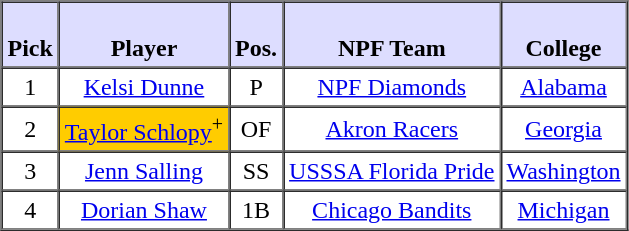<table style="text-align: center" border="1" cellpadding="3" cellspacing="0">
<tr>
<th style="background:#ddf;"><br>Pick</th>
<th style="background:#ddf;"><br>Player</th>
<th style="background:#ddf;"><br>Pos.</th>
<th style="background:#ddf;"><br>NPF Team</th>
<th style="background:#ddf;"><br>College</th>
</tr>
<tr>
<td>1</td>
<td><a href='#'>Kelsi Dunne</a></td>
<td>P</td>
<td><a href='#'>NPF Diamonds</a></td>
<td><a href='#'>Alabama</a></td>
</tr>
<tr>
<td>2</td>
<td style="background:#FFCC00;"><a href='#'>Taylor Schlopy</a><sup>+</sup></td>
<td>OF</td>
<td><a href='#'>Akron Racers</a></td>
<td><a href='#'>Georgia</a></td>
</tr>
<tr>
<td>3</td>
<td><a href='#'>Jenn Salling</a></td>
<td>SS</td>
<td><a href='#'>USSSA Florida Pride</a></td>
<td><a href='#'>Washington</a></td>
</tr>
<tr>
<td>4</td>
<td><a href='#'>Dorian Shaw</a></td>
<td>1B</td>
<td><a href='#'>Chicago Bandits</a></td>
<td><a href='#'>Michigan</a></td>
</tr>
</table>
